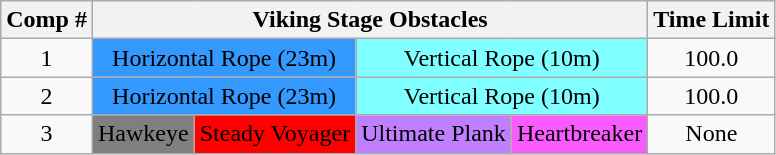<table class="wikitable">
<tr>
<th>Comp #</th>
<th colspan="4">Viking Stage Obstacles</th>
<th colspan="3">Time Limit</th>
</tr>
<tr>
<td colspan="1" align="center">1</td>
<td colspan="2" align="center" style="background-color: #3399ff;">Horizontal Rope (23m)</td>
<td colspan="2" align="center" style="background-color: #7FFFFF;">Vertical Rope (10m)</td>
<td colspan="1" align="center">100.0</td>
</tr>
<tr>
<td colspan="1" align="center">2</td>
<td colspan="2" align="center" style="background-color: #3399ff;">Horizontal Rope (23m)</td>
<td colspan="2" align="center" style="background-color: #7FFFFF;">Vertical Rope (10m)</td>
<td colspan="1" align="center">100.0</td>
</tr>
<tr>
<td colspan="1" align="center">3</td>
<td colspan="1" align="center" style="background-color: #7F7F7F;">Hawkeye</td>
<td colspan="1" align="center" style="background-color: #FF0000;">Steady Voyager</td>
<td colspan="1" align="center" style="background-color: #bf7fff;">Ultimate Plank</td>
<td colspan="1" align="center" style="background-color: #fa5bff;">Heartbreaker</td>
<td colspan="1" align="center">None</td>
</tr>
</table>
